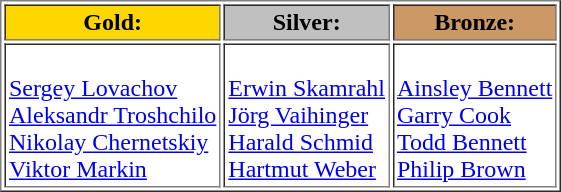<table border="1" Cellpadding="2">
<tr>
<td style="text-align:center;background-color:gold;"><strong>Gold:</strong></td>
<td style="text-align:center;background-color:silver;"><strong>Silver:</strong></td>
<td style="text-align:center;background-color:#CC9966;"><strong>Bronze:</strong></td>
</tr>
<tr>
<td><br><a href='#'>Sergey Lovachov</a><br><a href='#'>Aleksandr Troshchilo</a><br><a href='#'>Nikolay Chernetskiy</a><br><a href='#'>Viktor Markin</a></td>
<td><br><a href='#'>Erwin Skamrahl</a><br><a href='#'>Jörg Vaihinger</a><br><a href='#'>Harald Schmid</a><br><a href='#'>Hartmut Weber</a></td>
<td><br><a href='#'>Ainsley Bennett</a><br><a href='#'>Garry Cook</a><br><a href='#'>Todd Bennett</a><br><a href='#'>Philip Brown</a></td>
</tr>
</table>
